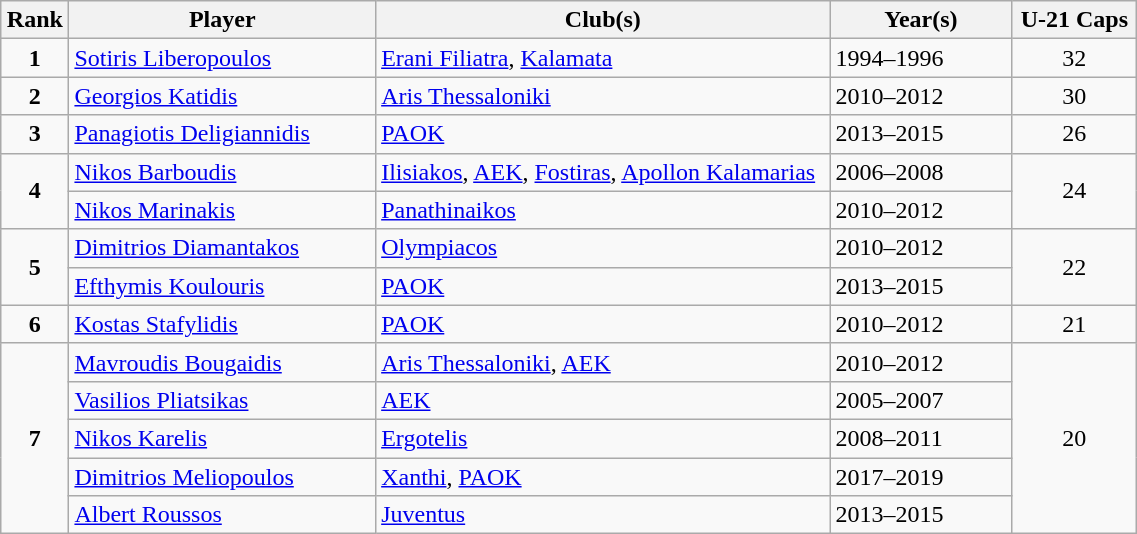<table class="wikitable" width=60%>
<tr>
<th width = 6%>Rank</th>
<th width = 27%>Player</th>
<th width = 40%>Club(s)</th>
<th width = 16%>Year(s)</th>
<th width = 11%>U-21 Caps</th>
</tr>
<tr>
<td align=center><strong>1</strong></td>
<td><a href='#'>Sotiris Liberopoulos</a></td>
<td><a href='#'>Erani Filiatra</a>, <a href='#'>Kalamata</a></td>
<td>1994–1996</td>
<td align=center>32</td>
</tr>
<tr>
<td align=center><strong>2</strong></td>
<td><a href='#'>Georgios Katidis</a></td>
<td><a href='#'>Aris Thessaloniki</a></td>
<td>2010–2012</td>
<td align=center>30</td>
</tr>
<tr>
<td align=center><strong>3</strong></td>
<td><a href='#'>Panagiotis Deligiannidis</a></td>
<td><a href='#'>PAOK</a></td>
<td>2013–2015</td>
<td align=center>26</td>
</tr>
<tr>
<td rowspan=2 align=center><strong>4</strong></td>
<td><a href='#'>Nikos Barboudis</a></td>
<td><a href='#'>Ilisiakos</a>, <a href='#'>AEK</a>, <a href='#'>Fostiras</a>, <a href='#'>Apollon Kalamarias</a></td>
<td>2006–2008</td>
<td rowspan=2 align=center>24</td>
</tr>
<tr>
<td><a href='#'>Nikos Marinakis</a></td>
<td><a href='#'>Panathinaikos</a></td>
<td>2010–2012</td>
</tr>
<tr>
<td rowspan=2 align=center><strong>5</strong></td>
<td><a href='#'>Dimitrios Diamantakos</a></td>
<td><a href='#'>Olympiacos</a></td>
<td>2010–2012</td>
<td rowspan=2 align=center>22</td>
</tr>
<tr>
<td><a href='#'>Efthymis Koulouris</a></td>
<td><a href='#'>PAOK</a></td>
<td>2013–2015</td>
</tr>
<tr>
<td align=center><strong>6</strong></td>
<td><a href='#'>Kostas Stafylidis</a></td>
<td><a href='#'>PAOK</a></td>
<td>2010–2012</td>
<td align=center>21</td>
</tr>
<tr>
<td rowspan=5 align=center><strong>7</strong></td>
<td><a href='#'>Mavroudis Bougaidis</a></td>
<td><a href='#'>Aris Thessaloniki</a>, <a href='#'>AEK</a></td>
<td>2010–2012</td>
<td rowspan=5 align=center>20</td>
</tr>
<tr>
<td><a href='#'>Vasilios Pliatsikas</a></td>
<td><a href='#'>AEK</a></td>
<td>2005–2007</td>
</tr>
<tr>
<td><a href='#'>Nikos Karelis</a></td>
<td><a href='#'>Ergotelis</a></td>
<td>2008–2011</td>
</tr>
<tr>
<td><a href='#'>Dimitrios Meliopoulos</a></td>
<td><a href='#'>Xanthi</a>, <a href='#'>PAOK</a></td>
<td>2017–2019</td>
</tr>
<tr>
<td><a href='#'>Albert Roussos</a></td>
<td><a href='#'>Juventus</a></td>
<td>2013–2015</td>
</tr>
</table>
